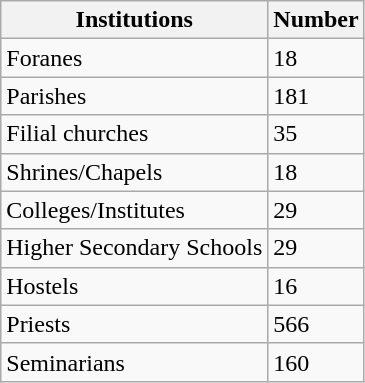<table class="wikitable">
<tr>
<th>Institutions</th>
<th>Number</th>
</tr>
<tr>
<td>Foranes</td>
<td>18</td>
</tr>
<tr>
<td>Parishes</td>
<td>181</td>
</tr>
<tr>
<td>Filial churches</td>
<td>35</td>
</tr>
<tr>
<td>Shrines/Chapels</td>
<td>18</td>
</tr>
<tr>
<td>Colleges/Institutes</td>
<td>29</td>
</tr>
<tr>
<td>Higher Secondary Schools</td>
<td>29</td>
</tr>
<tr>
<td>Hostels</td>
<td>16</td>
</tr>
<tr>
<td>Priests</td>
<td>566</td>
</tr>
<tr>
<td>Seminarians</td>
<td>160</td>
</tr>
</table>
